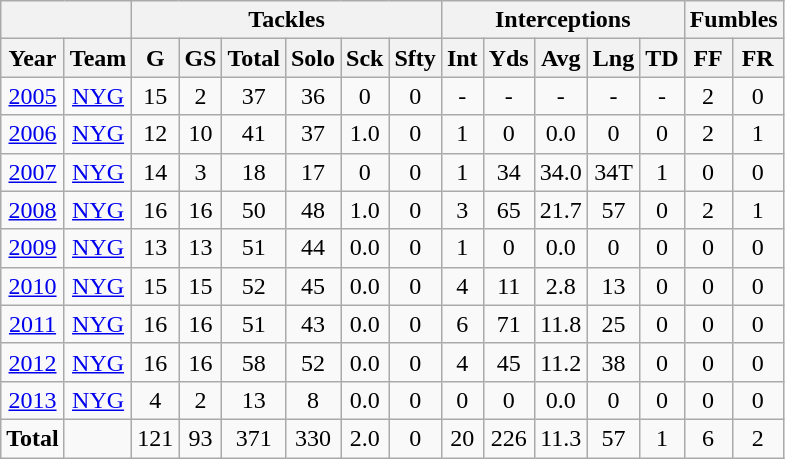<table class="wikitable">
<tr>
<th colspan="2"></th>
<th colspan="6">Tackles</th>
<th colspan="5">Interceptions</th>
<th colspan="4">Fumbles</th>
</tr>
<tr>
<th>Year</th>
<th>Team</th>
<th>G</th>
<th>GS</th>
<th>Total</th>
<th>Solo</th>
<th>Sck</th>
<th>Sfty</th>
<th>Int</th>
<th>Yds</th>
<th>Avg</th>
<th>Lng</th>
<th>TD</th>
<th>FF</th>
<th>FR</th>
</tr>
<tr style="text-align:center;">
<td><a href='#'>2005</a></td>
<td><a href='#'>NYG</a></td>
<td>15</td>
<td>2</td>
<td>37</td>
<td>36</td>
<td>0</td>
<td>0</td>
<td>-</td>
<td>-</td>
<td>-</td>
<td>-</td>
<td>-</td>
<td>2</td>
<td>0</td>
</tr>
<tr style="text-align:center;">
<td><a href='#'>2006</a></td>
<td><a href='#'>NYG</a></td>
<td>12</td>
<td>10</td>
<td>41</td>
<td>37</td>
<td>1.0</td>
<td>0</td>
<td>1</td>
<td>0</td>
<td>0.0</td>
<td>0</td>
<td>0</td>
<td>2</td>
<td>1</td>
</tr>
<tr style="text-align:center;">
<td><a href='#'>2007</a></td>
<td><a href='#'>NYG</a></td>
<td>14</td>
<td>3</td>
<td>18</td>
<td>17</td>
<td>0</td>
<td>0</td>
<td>1</td>
<td>34</td>
<td>34.0</td>
<td>34T</td>
<td>1</td>
<td>0</td>
<td>0</td>
</tr>
<tr style="text-align:center;">
<td><a href='#'>2008</a></td>
<td><a href='#'>NYG</a></td>
<td>16</td>
<td>16</td>
<td>50</td>
<td>48</td>
<td>1.0</td>
<td>0</td>
<td>3</td>
<td>65</td>
<td>21.7</td>
<td>57</td>
<td>0</td>
<td>2</td>
<td>1</td>
</tr>
<tr style="text-align:center;">
<td><a href='#'>2009</a></td>
<td><a href='#'>NYG</a></td>
<td>13</td>
<td>13</td>
<td>51</td>
<td>44</td>
<td>0.0</td>
<td>0</td>
<td>1</td>
<td>0</td>
<td>0.0</td>
<td>0</td>
<td>0</td>
<td>0</td>
<td>0</td>
</tr>
<tr style="text-align:center;">
<td><a href='#'>2010</a></td>
<td><a href='#'>NYG</a></td>
<td>15</td>
<td>15</td>
<td>52</td>
<td>45</td>
<td>0.0</td>
<td>0</td>
<td>4</td>
<td>11</td>
<td>2.8</td>
<td>13</td>
<td>0</td>
<td>0</td>
<td>0</td>
</tr>
<tr style="text-align:center;">
<td><a href='#'>2011</a></td>
<td><a href='#'>NYG</a></td>
<td>16</td>
<td>16</td>
<td>51</td>
<td>43</td>
<td>0.0</td>
<td>0</td>
<td>6</td>
<td>71</td>
<td>11.8</td>
<td>25</td>
<td>0</td>
<td>0</td>
<td>0</td>
</tr>
<tr style="text-align:center;">
<td><a href='#'>2012</a></td>
<td><a href='#'>NYG</a></td>
<td>16</td>
<td>16</td>
<td>58</td>
<td>52</td>
<td>0.0</td>
<td>0</td>
<td>4</td>
<td>45</td>
<td>11.2</td>
<td>38</td>
<td>0</td>
<td>0</td>
<td>0</td>
</tr>
<tr style="text-align:center;">
<td><a href='#'>2013</a></td>
<td><a href='#'>NYG</a></td>
<td>4</td>
<td>2</td>
<td>13</td>
<td>8</td>
<td>0.0</td>
<td>0</td>
<td>0</td>
<td>0</td>
<td>0.0</td>
<td>0</td>
<td>0</td>
<td>0</td>
<td>0</td>
</tr>
<tr style="text-align:center;">
<td><strong>Total</strong></td>
<td></td>
<td>121</td>
<td>93</td>
<td>371</td>
<td>330</td>
<td>2.0</td>
<td>0</td>
<td>20</td>
<td>226</td>
<td>11.3</td>
<td>57</td>
<td>1</td>
<td>6</td>
<td>2</td>
</tr>
</table>
